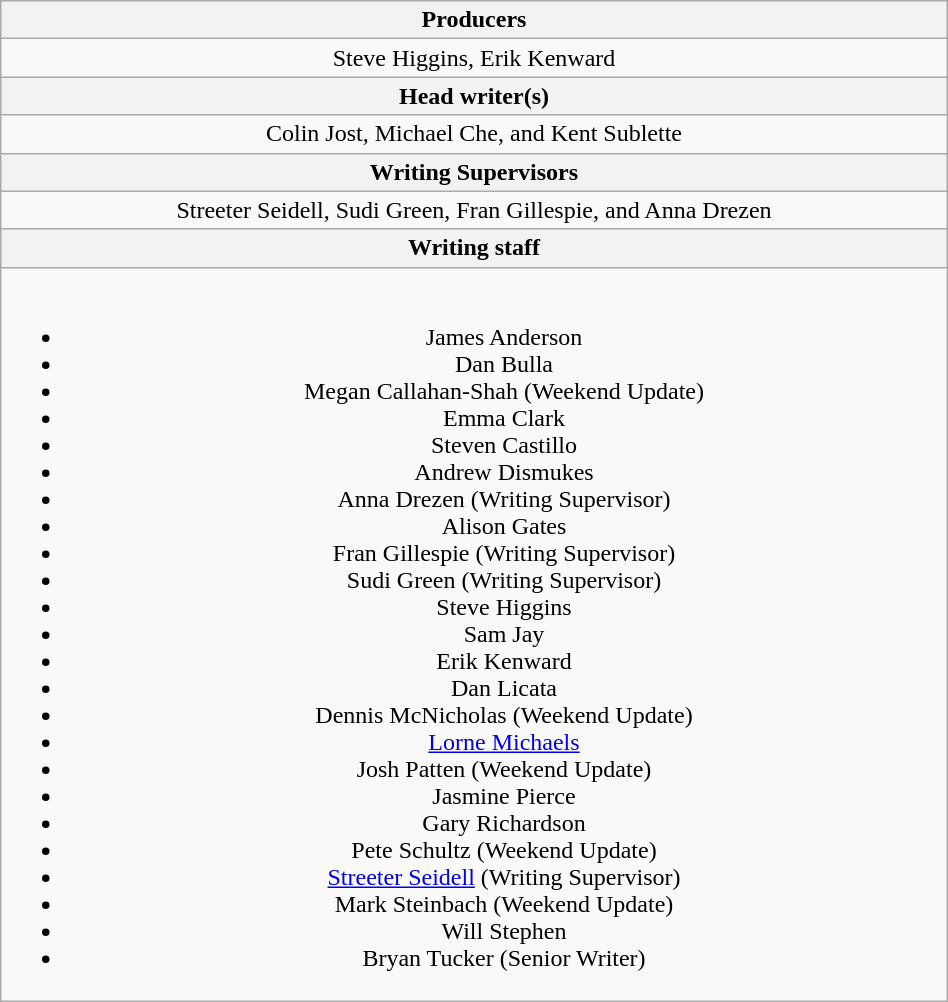<table class="wikitable plainrowheaders"  style="text-align:center; width:50%;">
<tr>
<th><strong>Producers</strong></th>
</tr>
<tr>
<td>Steve Higgins, Erik Kenward</td>
</tr>
<tr>
<th><strong>Head writer(s)</strong></th>
</tr>
<tr>
<td>Colin Jost, Michael Che, and Kent Sublette</td>
</tr>
<tr>
<th><strong>Writing Supervisors</strong></th>
</tr>
<tr>
<td>Streeter Seidell, Sudi Green, Fran Gillespie, and Anna Drezen</td>
</tr>
<tr>
<th><strong>Writing staff</strong></th>
</tr>
<tr>
<td><br><ul><li>James Anderson</li><li>Dan Bulla</li><li>Megan Callahan-Shah (Weekend Update)</li><li>Emma Clark</li><li>Steven Castillo</li><li>Andrew Dismukes</li><li>Anna Drezen (Writing Supervisor)</li><li>Alison Gates</li><li>Fran Gillespie (Writing Supervisor)</li><li>Sudi Green (Writing Supervisor)</li><li>Steve Higgins</li><li>Sam Jay</li><li>Erik Kenward</li><li>Dan Licata</li><li>Dennis McNicholas (Weekend Update)</li><li><a href='#'>Lorne Michaels</a></li><li>Josh Patten (Weekend Update)</li><li>Jasmine Pierce</li><li>Gary Richardson</li><li>Pete Schultz (Weekend Update)</li><li><a href='#'>Streeter Seidell</a> (Writing Supervisor)</li><li>Mark Steinbach (Weekend Update)</li><li>Will Stephen</li><li>Bryan Tucker (Senior Writer)</li></ul></td>
</tr>
</table>
